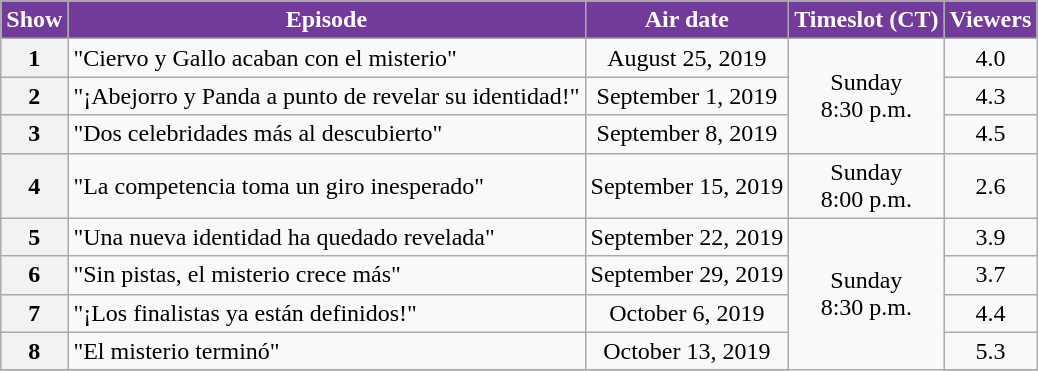<table class="wikitable" style="text-align:center">
<tr>
<th style="background:#723A9A; color:white;">Show</th>
<th style="background:#723A9A; color:white;">Episode</th>
<th style="background:#723A9A; color:white;">Air date</th>
<th style="background:#723A9A; color:white;">Timeslot (CT)</th>
<th style="background:#723A9A; color:white;">Viewers<br></th>
</tr>
<tr>
<th>1</th>
<td style="text-align:left;">"Ciervo y Gallo acaban con el misterio"</td>
<td>August 25, 2019</td>
<td rowspan="3">Sunday <br> 8:30 p.m.</td>
<td>4.0</td>
</tr>
<tr>
<th>2</th>
<td style="text-align:left;">"¡Abejorro y Panda a punto de revelar su identidad!"</td>
<td>September 1, 2019</td>
<td>4.3</td>
</tr>
<tr>
<th>3</th>
<td style="text-align:left;">"Dos celebridades más al descubierto"</td>
<td>September 8, 2019</td>
<td>4.5</td>
</tr>
<tr>
<th>4</th>
<td style="text-align:left;">"La competencia toma un giro inesperado"</td>
<td>September 15, 2019</td>
<td>Sunday <br> 8:00 p.m.</td>
<td>2.6</td>
</tr>
<tr>
<th>5</th>
<td style="text-align:left;">"Una nueva identidad ha quedado revelada"</td>
<td>September 22, 2019</td>
<td rowspan="6">Sunday <br> 8:30 p.m.</td>
<td>3.9</td>
</tr>
<tr>
<th>6</th>
<td style="text-align:left;">"Sin pistas, el misterio crece más"</td>
<td>September 29, 2019</td>
<td>3.7</td>
</tr>
<tr>
<th>7</th>
<td style="text-align:left;">"¡Los finalistas ya están definidos!"</td>
<td>October 6, 2019</td>
<td>4.4</td>
</tr>
<tr>
<th>8</th>
<td style="text-align:left;">"El misterio terminó"</td>
<td>October 13, 2019</td>
<td>5.3</td>
</tr>
<tr>
</tr>
</table>
